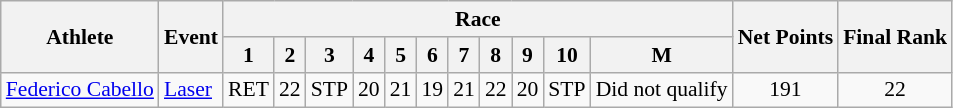<table class="wikitable" border="1" style="font-size:90%">
<tr>
<th rowspan=2>Athlete</th>
<th rowspan=2>Event</th>
<th colspan=11>Race</th>
<th rowspan=2>Net Points</th>
<th rowspan=2>Final Rank</th>
</tr>
<tr>
<th>1</th>
<th>2</th>
<th>3</th>
<th>4</th>
<th>5</th>
<th>6</th>
<th>7</th>
<th>8</th>
<th>9</th>
<th>10</th>
<th>M</th>
</tr>
<tr align=center>
<td align=left><a href='#'>Federico Cabello</a></td>
<td align=left><a href='#'>Laser</a></td>
<td>RET</td>
<td>22</td>
<td>STP</td>
<td>20</td>
<td>21</td>
<td>19</td>
<td>21</td>
<td>22</td>
<td>20</td>
<td>STP</td>
<td>Did not qualify</td>
<td>191</td>
<td>22</td>
</tr>
</table>
